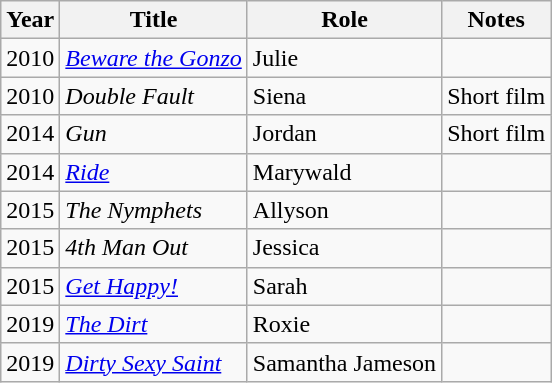<table class="wikitable sortable">
<tr>
<th>Year</th>
<th>Title</th>
<th>Role</th>
<th>Notes</th>
</tr>
<tr>
<td>2010</td>
<td><em><a href='#'>Beware the Gonzo</a></em></td>
<td>Julie</td>
<td></td>
</tr>
<tr>
<td>2010</td>
<td><em>Double Fault</em></td>
<td>Siena</td>
<td>Short film</td>
</tr>
<tr>
<td>2014</td>
<td><em>Gun</em></td>
<td>Jordan</td>
<td>Short film</td>
</tr>
<tr>
<td>2014</td>
<td><em><a href='#'>Ride</a></em></td>
<td>Marywald</td>
<td></td>
</tr>
<tr>
<td>2015</td>
<td><em>The Nymphets</em></td>
<td>Allyson</td>
<td></td>
</tr>
<tr>
<td>2015</td>
<td><em>4th Man Out</em></td>
<td>Jessica</td>
<td></td>
</tr>
<tr>
<td>2015</td>
<td><em><a href='#'>Get Happy!</a></em></td>
<td>Sarah</td>
<td></td>
</tr>
<tr>
<td>2019</td>
<td><em><a href='#'>The Dirt</a></em></td>
<td>Roxie</td>
</tr>
<tr>
<td>2019</td>
<td><em><a href='#'> Dirty Sexy Saint</a></em></td>
<td>Samantha Jameson</td>
<td></td>
</tr>
</table>
